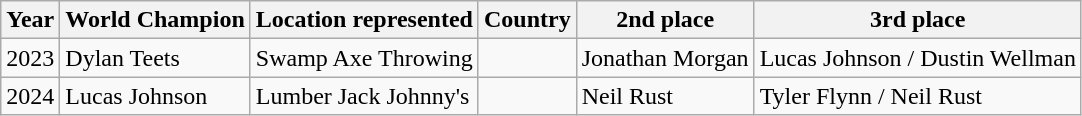<table class="wikitable plainrowheaders sortable" style="margin-right: 0;">
<tr>
<th scope="col">Year</th>
<th scope="col">World Champion</th>
<th scope="col">Location represented</th>
<th scope="col">Country</th>
<th scope="col">2nd place</th>
<th scope="col">3rd place</th>
</tr>
<tr>
<td>2023</td>
<td>Dylan Teets</td>
<td>Swamp Axe Throwing</td>
<td></td>
<td>Jonathan Morgan</td>
<td>Lucas Johnson / Dustin Wellman</td>
</tr>
<tr>
<td>2024</td>
<td>Lucas Johnson</td>
<td>Lumber Jack Johnny's</td>
<td></td>
<td>Neil Rust</td>
<td>Tyler Flynn / Neil Rust</td>
</tr>
</table>
